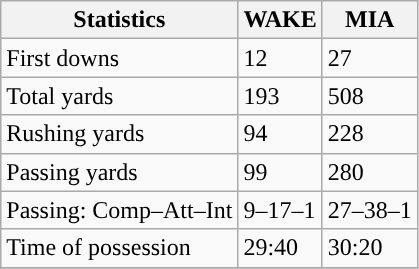<table class="wikitable" style="float: left;">
<tr>
<th>Statistics</th>
<th>WAKE</th>
<th>MIA</th>
</tr>
<tr>
<td>First downs</td>
<td>12</td>
<td>27</td>
</tr>
<tr>
<td>Total yards</td>
<td>193</td>
<td>508</td>
</tr>
<tr>
<td>Rushing yards</td>
<td>94</td>
<td>228</td>
</tr>
<tr>
<td>Passing yards</td>
<td>99</td>
<td>280</td>
</tr>
<tr>
<td>Passing: Comp–Att–Int</td>
<td>9–17–1</td>
<td>27–38–1</td>
</tr>
<tr>
<td>Time of possession</td>
<td>29:40</td>
<td>30:20</td>
</tr>
<tr>
</tr>
</table>
